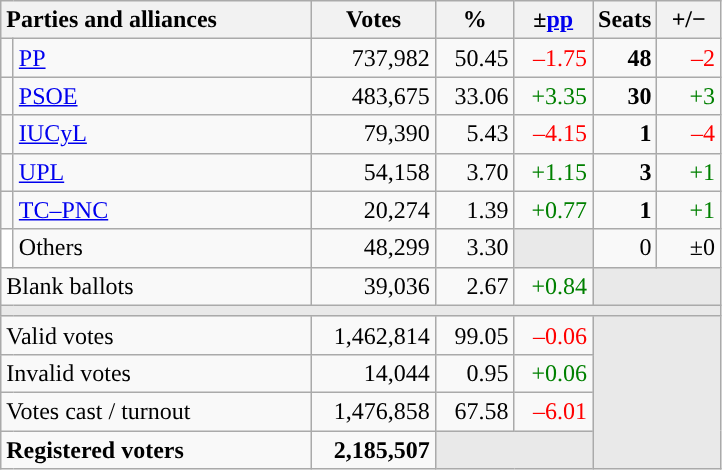<table class="wikitable" style="text-align:right;">
<tr>
<th style="text-align:left;" colspan="2" width="200">Parties and alliances</th>
<th width="75">Votes</th>
<th width="45">%</th>
<th width="45">±<a href='#'>pp</a></th>
<th width="35">Seats</th>
<th width="35">+/−</th>
</tr>
<tr>
<td width="1" style="color:inherit;background:"></td>
<td align="left"><a href='#'>PP</a></td>
<td>737,982</td>
<td>50.45</td>
<td style="color:red;">–1.75</td>
<td><strong>48</strong></td>
<td style="color:red;">–2</td>
</tr>
<tr>
<td style="color:inherit;background:"></td>
<td align="left"><a href='#'>PSOE</a></td>
<td>483,675</td>
<td>33.06</td>
<td style="color:green;">+3.35</td>
<td><strong>30</strong></td>
<td style="color:green;">+3</td>
</tr>
<tr>
<td style="color:inherit;background:"></td>
<td align="left"><a href='#'>IUCyL</a></td>
<td>79,390</td>
<td>5.43</td>
<td style="color:red;">–4.15</td>
<td><strong>1</strong></td>
<td style="color:red;">–4</td>
</tr>
<tr>
<td style="color:inherit;background:"></td>
<td align="left"><a href='#'>UPL</a></td>
<td>54,158</td>
<td>3.70</td>
<td style="color:green;">+1.15</td>
<td><strong>3</strong></td>
<td style="color:green;">+1</td>
</tr>
<tr>
<td style="color:inherit;background:"></td>
<td align="left"><a href='#'>TC–PNC</a></td>
<td>20,274</td>
<td>1.39</td>
<td style="color:green;">+0.77</td>
<td><strong>1</strong></td>
<td style="color:green;">+1</td>
</tr>
<tr>
<td bgcolor="white"></td>
<td align="left">Others</td>
<td>48,299</td>
<td>3.30</td>
<td bgcolor="#E9E9E9"></td>
<td>0</td>
<td>±0</td>
</tr>
<tr>
<td align="left" colspan="2">Blank ballots</td>
<td>39,036</td>
<td>2.67</td>
<td style="color:green;">+0.84</td>
<td bgcolor="#E9E9E9" colspan="2"></td>
</tr>
<tr>
<td colspan="7" bgcolor="#E9E9E9"></td>
</tr>
<tr>
<td align="left" colspan="2">Valid votes</td>
<td>1,462,814</td>
<td>99.05</td>
<td style="color:red;">–0.06</td>
<td bgcolor="#E9E9E9" colspan="2" rowspan="4"></td>
</tr>
<tr>
<td align="left" colspan="2">Invalid votes</td>
<td>14,044</td>
<td>0.95</td>
<td style="color:green;">+0.06</td>
</tr>
<tr>
<td align="left" colspan="2">Votes cast / turnout</td>
<td>1,476,858</td>
<td>67.58</td>
<td style="color:red;">–6.01</td>
</tr>
<tr style="font-weight:bold;">
<td align="left" colspan="2">Registered voters</td>
<td>2,185,507</td>
<td bgcolor="#E9E9E9" colspan="2"></td>
</tr>
</table>
